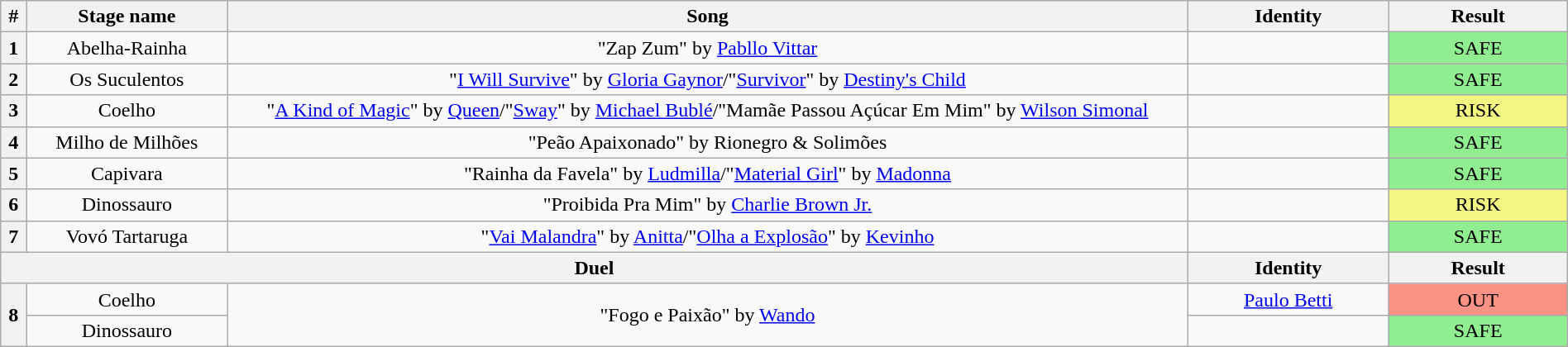<table class="wikitable plainrowheaders" style="text-align:center; width:100%;">
<tr>
<th width="01%">#</th>
<th width="09%">Stage name</th>
<th width="43%">Song</th>
<th width="09%">Identity</th>
<th width="08%" colspan=2>Result</th>
</tr>
<tr>
<th>1</th>
<td>Abelha-Rainha</td>
<td>"Zap Zum" by <a href='#'>Pabllo Vittar</a></td>
<td></td>
<td bgcolor="#90EE90">SAFE</td>
</tr>
<tr>
<th>2</th>
<td>Os Suculentos</td>
<td>"<a href='#'>I Will Survive</a>" by <a href='#'>Gloria Gaynor</a>/"<a href='#'>Survivor</a>" by <a href='#'>Destiny's Child</a></td>
<td></td>
<td bgcolor="#90EE90">SAFE</td>
</tr>
<tr>
<th>3</th>
<td>Coelho</td>
<td>"<a href='#'>A Kind of Magic</a>" by <a href='#'>Queen</a>/"<a href='#'>Sway</a>" by <a href='#'>Michael Bublé</a>/"Mamãe Passou Açúcar Em Mim" by <a href='#'>Wilson Simonal</a></td>
<td></td>
<td bgcolor="#F3F781">RISK</td>
</tr>
<tr>
<th>4</th>
<td>Milho de Milhões</td>
<td>"Peão Apaixonado" by Rionegro & Solimões</td>
<td></td>
<td bgcolor="#90EE90">SAFE</td>
</tr>
<tr>
<th>5</th>
<td>Capivara</td>
<td>"Rainha da Favela" by <a href='#'>Ludmilla</a>/"<a href='#'>Material Girl</a>" by <a href='#'>Madonna</a></td>
<td></td>
<td bgcolor="#90EE90">SAFE</td>
</tr>
<tr>
<th>6</th>
<td>Dinossauro</td>
<td>"Proibida Pra Mim" by <a href='#'>Charlie Brown Jr.</a></td>
<td></td>
<td bgcolor="#F3F781">RISK</td>
</tr>
<tr>
<th>7</th>
<td>Vovó Tartaruga</td>
<td>"<a href='#'>Vai Malandra</a>" by <a href='#'>Anitta</a>/"<a href='#'>Olha a Explosão</a>" by <a href='#'>Kevinho</a></td>
<td></td>
<td bgcolor="#90EE90">SAFE</td>
</tr>
<tr>
<th colspan="3">Duel</th>
<th>Identity</th>
<th>Result</th>
</tr>
<tr>
<th rowspan="2">8</th>
<td>Coelho</td>
<td rowspan="2">"Fogo e Paixão" by <a href='#'>Wando</a></td>
<td><a href='#'>Paulo Betti</a></td>
<td bgcolor=#F99185>OUT</td>
</tr>
<tr>
<td>Dinossauro</td>
<td></td>
<td bgcolor="#90EE90">SAFE</td>
</tr>
</table>
